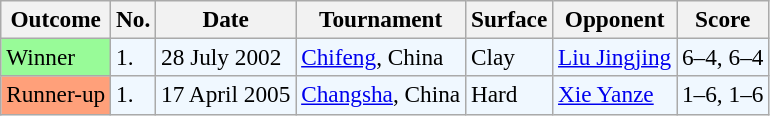<table class="sortable wikitable" style="font-size:97%;">
<tr>
<th>Outcome</th>
<th>No.</th>
<th>Date</th>
<th>Tournament</th>
<th>Surface</th>
<th>Opponent</th>
<th>Score</th>
</tr>
<tr bgcolor="#f0f8ff">
<td style="background:#98fb98;">Winner</td>
<td>1.</td>
<td>28 July 2002</td>
<td><a href='#'>Chifeng</a>, China</td>
<td>Clay</td>
<td> <a href='#'>Liu Jingjing</a></td>
<td>6–4, 6–4</td>
</tr>
<tr bgcolor="#f0f8ff">
<td bgcolor="FFA07A">Runner-up</td>
<td>1.</td>
<td>17 April 2005</td>
<td><a href='#'>Changsha</a>, China</td>
<td>Hard</td>
<td> <a href='#'>Xie Yanze</a></td>
<td>1–6, 1–6</td>
</tr>
</table>
